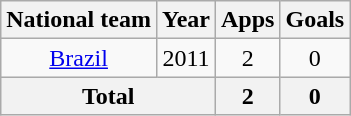<table class="wikitable" style="text-align:center">
<tr>
<th>National team</th>
<th>Year</th>
<th>Apps</th>
<th>Goals</th>
</tr>
<tr>
<td><a href='#'>Brazil</a></td>
<td>2011</td>
<td>2</td>
<td>0</td>
</tr>
<tr>
<th colspan="2">Total</th>
<th>2</th>
<th>0</th>
</tr>
</table>
